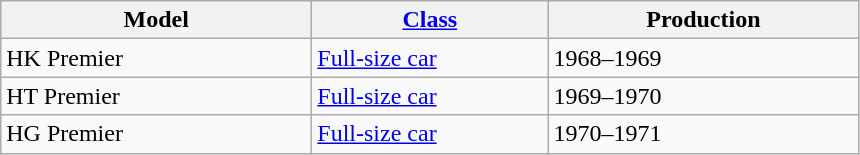<table class="wikitable">
<tr>
<th style="width:200px;">Model</th>
<th style="width:150px;"><a href='#'>Class</a></th>
<th style="width:200px;">Production</th>
</tr>
<tr>
<td valign="top">HK Premier</td>
<td valign="top"><a href='#'>Full-size car</a></td>
<td valign="top">1968–1969</td>
</tr>
<tr>
<td valign="top">HT Premier</td>
<td valign="top"><a href='#'>Full-size car</a></td>
<td valign="top">1969–1970</td>
</tr>
<tr>
<td valign="top">HG Premier</td>
<td valign="top"><a href='#'>Full-size car</a></td>
<td valign="top">1970–1971</td>
</tr>
</table>
